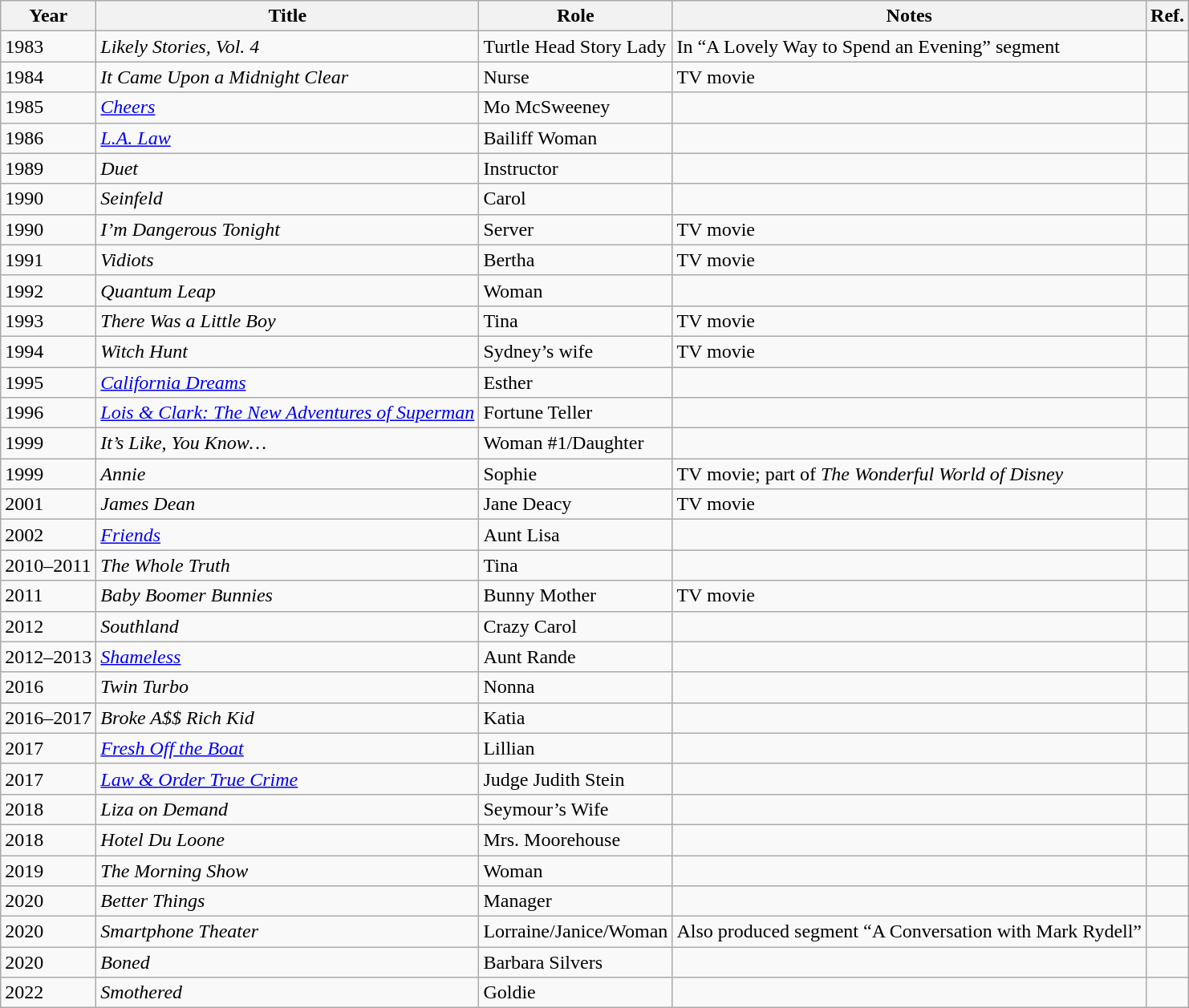<table class="wikitable">
<tr>
<th>Year</th>
<th>Title</th>
<th>Role</th>
<th>Notes</th>
<th>Ref.</th>
</tr>
<tr>
<td>1983</td>
<td><em>Likely Stories, Vol. 4</em></td>
<td>Turtle Head Story Lady</td>
<td>In “A Lovely Way to Spend an Evening” segment</td>
<td></td>
</tr>
<tr>
<td>1984</td>
<td><em>It Came Upon a Midnight Clear</em></td>
<td>Nurse</td>
<td>TV movie</td>
<td></td>
</tr>
<tr>
<td>1985</td>
<td><em><a href='#'>Cheers</a></em></td>
<td>Mo McSweeney</td>
<td></td>
<td></td>
</tr>
<tr>
<td>1986</td>
<td><em><a href='#'>L.A. Law</a></em></td>
<td>Bailiff Woman</td>
<td></td>
<td></td>
</tr>
<tr>
<td>1989</td>
<td><em>Duet</em></td>
<td>Instructor</td>
<td></td>
<td></td>
</tr>
<tr>
<td>1990</td>
<td><em>Seinfeld</em></td>
<td>Carol</td>
<td></td>
<td></td>
</tr>
<tr>
<td>1990</td>
<td><em>I’m Dangerous Tonight</em></td>
<td>Server</td>
<td>TV movie</td>
<td></td>
</tr>
<tr>
<td>1991</td>
<td><em>Vidiots</em></td>
<td>Bertha</td>
<td>TV movie</td>
<td></td>
</tr>
<tr>
<td>1992</td>
<td><em>Quantum Leap</em></td>
<td>Woman</td>
<td></td>
<td></td>
</tr>
<tr>
<td>1993</td>
<td><em>There Was a Little Boy</em></td>
<td>Tina</td>
<td>TV movie</td>
<td></td>
</tr>
<tr>
<td>1994</td>
<td><em>Witch Hunt</em></td>
<td>Sydney’s wife</td>
<td>TV movie</td>
<td></td>
</tr>
<tr>
<td>1995</td>
<td><em><a href='#'>California Dreams</a></em></td>
<td>Esther</td>
<td></td>
<td></td>
</tr>
<tr>
<td>1996</td>
<td><em><a href='#'>Lois & Clark: The New Adventures of Superman</a></em></td>
<td>Fortune Teller</td>
<td></td>
<td></td>
</tr>
<tr>
<td>1999</td>
<td><em>It’s Like, You Know…</em></td>
<td>Woman #1/Daughter</td>
<td></td>
<td></td>
</tr>
<tr>
<td>1999</td>
<td><em>Annie</em></td>
<td>Sophie</td>
<td>TV movie; part of <em>The Wonderful World of Disney</em></td>
<td></td>
</tr>
<tr>
<td>2001</td>
<td><em>James Dean</em></td>
<td>Jane Deacy</td>
<td>TV movie</td>
<td></td>
</tr>
<tr>
<td>2002</td>
<td><em><a href='#'>Friends</a></em></td>
<td>Aunt Lisa</td>
<td></td>
<td></td>
</tr>
<tr>
<td>2010–2011</td>
<td><em>The Whole Truth</em></td>
<td>Tina</td>
<td></td>
<td></td>
</tr>
<tr>
<td>2011</td>
<td><em>Baby Boomer Bunnies</em></td>
<td>Bunny Mother</td>
<td>TV movie</td>
<td></td>
</tr>
<tr>
<td>2012</td>
<td><em>Southland</em></td>
<td>Crazy Carol</td>
<td></td>
<td></td>
</tr>
<tr>
<td>2012–2013</td>
<td><em><a href='#'>Shameless</a></em></td>
<td>Aunt Rande</td>
<td></td>
<td></td>
</tr>
<tr>
<td>2016</td>
<td><em>Twin Turbo</em></td>
<td>Nonna</td>
<td></td>
<td></td>
</tr>
<tr>
<td>2016–2017</td>
<td><em>Broke A$$ Rich Kid</em></td>
<td>Katia</td>
<td></td>
<td></td>
</tr>
<tr>
<td>2017</td>
<td><em><a href='#'>Fresh Off the Boat</a></em></td>
<td>Lillian</td>
<td></td>
<td></td>
</tr>
<tr>
<td>2017</td>
<td><em><a href='#'>Law & Order True Crime</a></em></td>
<td>Judge Judith Stein</td>
<td></td>
<td></td>
</tr>
<tr>
<td>2018</td>
<td><em>Liza on Demand</em></td>
<td>Seymour’s Wife</td>
<td></td>
<td></td>
</tr>
<tr>
<td>2018</td>
<td><em>Hotel Du Loone</em></td>
<td>Mrs. Moorehouse</td>
<td></td>
<td></td>
</tr>
<tr>
<td>2019</td>
<td><em>The Morning Show</em></td>
<td>Woman</td>
<td></td>
<td></td>
</tr>
<tr>
<td>2020</td>
<td><em>Better Things</em></td>
<td>Manager</td>
<td></td>
<td></td>
</tr>
<tr>
<td>2020</td>
<td><em>Smartphone Theater</em></td>
<td>Lorraine/Janice/Woman</td>
<td>Also produced segment “A Conversation with Mark Rydell”</td>
<td></td>
</tr>
<tr>
<td>2020</td>
<td><em>Boned</em></td>
<td>Barbara Silvers</td>
<td></td>
<td></td>
</tr>
<tr>
<td>2022</td>
<td><em>Smothered</em></td>
<td>Goldie</td>
<td></td>
<td></td>
</tr>
</table>
